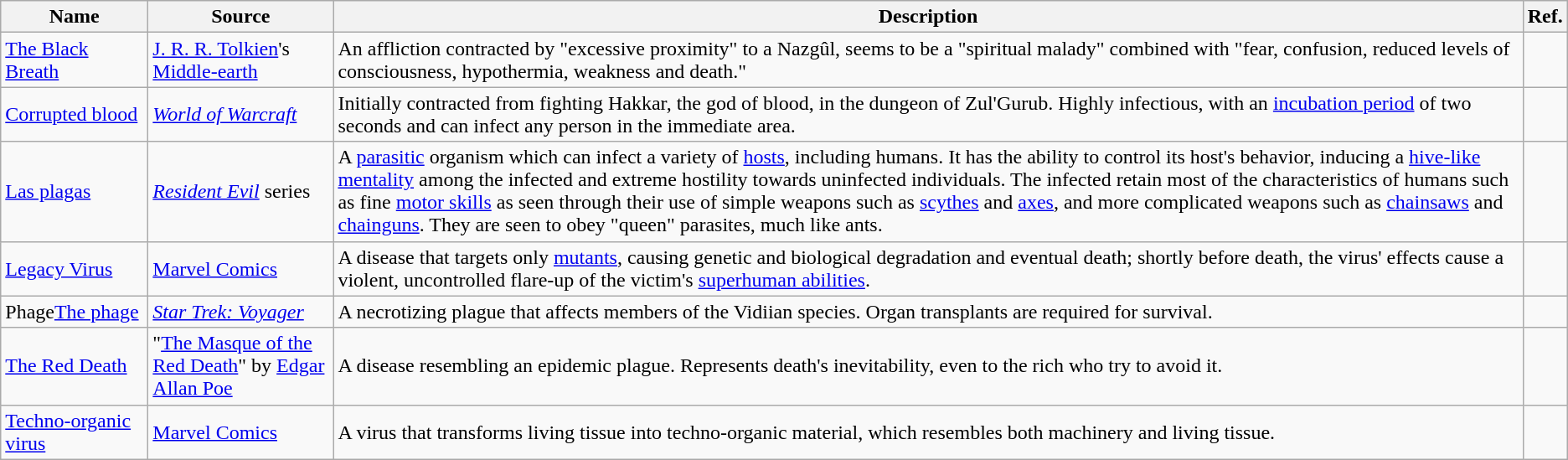<table class="wikitable sortable">
<tr>
<th width=110pt>Name</th>
<th width=140pt>Source</th>
<th class=unsortable>Description</th>
<th class=unsortable>Ref.</th>
</tr>
<tr>
<td><a href='#'>The Black Breath</a></td>
<td><a href='#'>J. R. R. Tolkien</a>'s <a href='#'>Middle-earth</a></td>
<td>An affliction contracted by "excessive proximity" to a Nazgûl, seems to be a "spiritual malady" combined with "fear, confusion, reduced levels of consciousness, hypothermia, weakness and death."</td>
<td></td>
</tr>
<tr>
<td><a href='#'>Corrupted blood</a></td>
<td><em><a href='#'>World of Warcraft</a></em></td>
<td>Initially contracted from fighting Hakkar, the god of blood, in the dungeon of Zul'Gurub. Highly infectious, with an <a href='#'>incubation period</a> of two seconds and can infect any person in the immediate area.</td>
<td></td>
</tr>
<tr>
<td><a href='#'>Las plagas</a></td>
<td><em><a href='#'>Resident Evil</a></em> series</td>
<td>A <a href='#'>parasitic</a> organism which can infect a variety of <a href='#'>hosts</a>, including humans. It has the ability to control its host's behavior, inducing a <a href='#'>hive-like mentality</a> among the infected and extreme hostility towards uninfected individuals. The infected retain most of the characteristics of humans such as fine <a href='#'>motor skills</a> as seen through their use of simple weapons such as <a href='#'>scythes</a> and <a href='#'>axes</a>, and more complicated weapons such as <a href='#'>chainsaws</a> and <a href='#'>chainguns</a>. They are seen to obey "queen" parasites, much like ants.</td>
<td></td>
</tr>
<tr>
<td><a href='#'>Legacy Virus</a></td>
<td><a href='#'>Marvel Comics</a></td>
<td>A disease that targets only <a href='#'>mutants</a>, causing genetic and biological degradation and eventual death; shortly before death, the virus' effects cause a violent, uncontrolled flare-up of the victim's <a href='#'>superhuman abilities</a>.</td>
<td></td>
</tr>
<tr>
<td><span>Phage</span><a href='#'>The phage</a></td>
<td><em><a href='#'>Star Trek: Voyager</a></em></td>
<td>A necrotizing plague that affects members of the Vidiian species. Organ transplants are required for survival.</td>
<td></td>
</tr>
<tr>
<td><a href='#'>The Red Death</a></td>
<td>"<a href='#'>The Masque of the Red Death</a>" by <a href='#'>Edgar Allan Poe</a></td>
<td>A disease resembling an epidemic plague. Represents death's inevitability, even to the rich who try to avoid it.</td>
<td></td>
</tr>
<tr>
<td><a href='#'>Techno-organic virus</a></td>
<td><a href='#'>Marvel Comics</a></td>
<td>A virus that transforms living tissue into techno-organic material, which resembles both machinery and living tissue.</td>
<td></td>
</tr>
</table>
